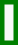<table class="wikitable" style="border: 3px solid green">
<tr>
<td><br></td>
</tr>
</table>
